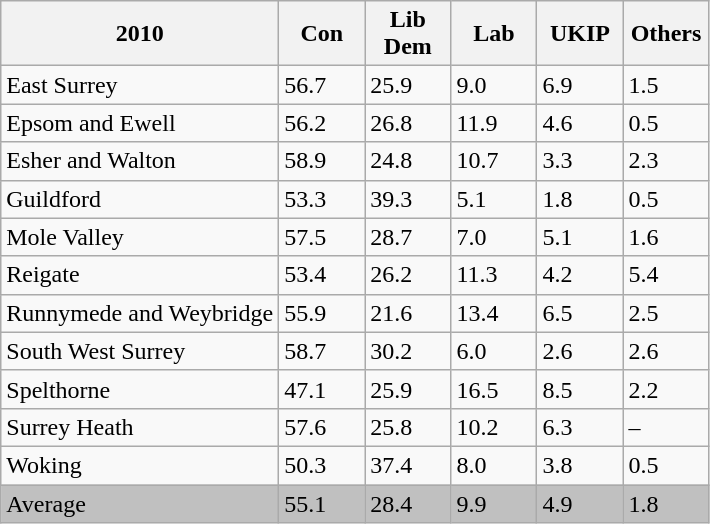<table class="wikitable">
<tr>
<th>2010</th>
<th width="50">Con</th>
<th width="50">Lib Dem</th>
<th width="50">Lab</th>
<th width="50">UKIP</th>
<th width="50">Others</th>
</tr>
<tr>
<td>East Surrey</td>
<td>56.7</td>
<td>25.9</td>
<td>9.0</td>
<td>6.9</td>
<td>1.5</td>
</tr>
<tr>
<td>Epsom and Ewell</td>
<td>56.2</td>
<td>26.8</td>
<td>11.9</td>
<td>4.6</td>
<td>0.5</td>
</tr>
<tr>
<td>Esher and Walton</td>
<td>58.9</td>
<td>24.8</td>
<td>10.7</td>
<td>3.3</td>
<td>2.3</td>
</tr>
<tr>
<td>Guildford</td>
<td>53.3</td>
<td>39.3</td>
<td>5.1</td>
<td>1.8</td>
<td>0.5</td>
</tr>
<tr>
<td>Mole Valley</td>
<td>57.5</td>
<td>28.7</td>
<td>7.0</td>
<td>5.1</td>
<td>1.6</td>
</tr>
<tr>
<td>Reigate</td>
<td>53.4</td>
<td>26.2</td>
<td>11.3</td>
<td>4.2</td>
<td>5.4</td>
</tr>
<tr>
<td>Runnymede and Weybridge</td>
<td>55.9</td>
<td>21.6</td>
<td>13.4</td>
<td>6.5</td>
<td>2.5</td>
</tr>
<tr>
<td>South West Surrey</td>
<td>58.7</td>
<td>30.2</td>
<td>6.0</td>
<td>2.6</td>
<td>2.6</td>
</tr>
<tr>
<td>Spelthorne</td>
<td>47.1</td>
<td>25.9</td>
<td>16.5</td>
<td>8.5</td>
<td>2.2</td>
</tr>
<tr>
<td>Surrey Heath</td>
<td>57.6</td>
<td>25.8</td>
<td>10.2</td>
<td>6.3</td>
<td>–</td>
</tr>
<tr>
<td>Woking</td>
<td>50.3</td>
<td>37.4</td>
<td>8.0</td>
<td>3.8</td>
<td>0.5</td>
</tr>
<tr style="background: silver;">
<td>Average</td>
<td>55.1</td>
<td>28.4</td>
<td>9.9</td>
<td>4.9</td>
<td>1.8</td>
</tr>
</table>
